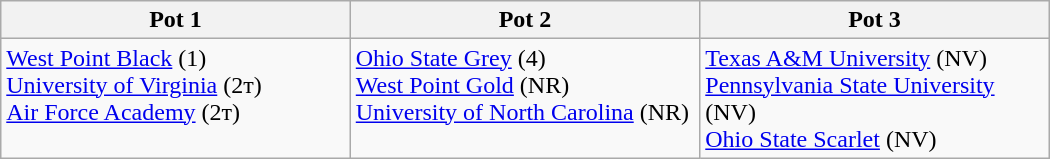<table class="wikitable" style="width:700px">
<tr>
<th width=33%>Pot 1</th>
<th width=33%>Pot 2</th>
<th width=33%>Pot 3</th>
</tr>
<tr>
<td valign="top"><a href='#'>West Point Black</a> (1)<br><a href='#'>University of Virginia</a> (2т)<br><a href='#'>Air Force Academy</a> (2т)</td>
<td valign="top"><a href='#'>Ohio State Grey</a> (4)<br><a href='#'>West Point Gold</a> (NR)<br><a href='#'>University of North Carolina</a> (NR)</td>
<td valign="top"><a href='#'>Texas A&M University</a> (NV)<br><a href='#'>Pennsylvania State University</a> (NV)<br><a href='#'>Ohio State Scarlet</a> (NV)</td>
</tr>
</table>
